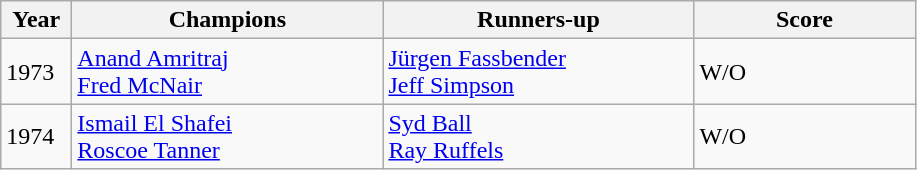<table class="wikitable">
<tr>
<th style="width:40px">Year</th>
<th style="width:200px">Champions</th>
<th style="width:200px">Runners-up</th>
<th style="width:140px" class="unsortable">Score</th>
</tr>
<tr>
<td>1973</td>
<td> <a href='#'>Anand Amritraj</a><br> <a href='#'>Fred McNair</a></td>
<td> <a href='#'>Jürgen Fassbender</a><br> <a href='#'>Jeff Simpson</a></td>
<td>W/O</td>
</tr>
<tr>
<td>1974</td>
<td> <a href='#'>Ismail El Shafei</a><br> <a href='#'>Roscoe Tanner</a></td>
<td> <a href='#'>Syd Ball</a><br> <a href='#'>Ray Ruffels</a></td>
<td>W/O</td>
</tr>
</table>
